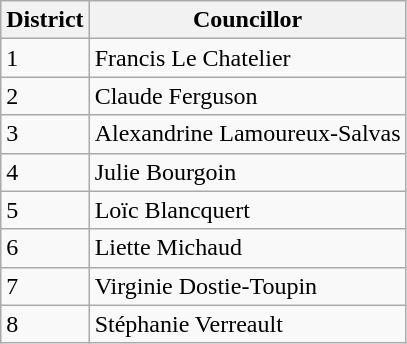<table class="wikitable" border="1">
<tr>
<th>District</th>
<th>Councillor</th>
</tr>
<tr>
<td>1</td>
<td>Francis Le Chatelier</td>
</tr>
<tr>
<td>2</td>
<td>Claude Ferguson</td>
</tr>
<tr>
<td>3</td>
<td>Alexandrine Lamoureux-Salvas</td>
</tr>
<tr>
<td>4</td>
<td>Julie Bourgoin</td>
</tr>
<tr>
<td>5</td>
<td>Loïc Blancquert</td>
</tr>
<tr>
<td>6</td>
<td>Liette Michaud</td>
</tr>
<tr>
<td>7</td>
<td>Virginie Dostie-Toupin</td>
</tr>
<tr>
<td>8</td>
<td>Stéphanie Verreault</td>
</tr>
</table>
